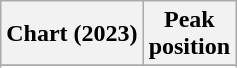<table class="wikitable sortable plainrowheaders" style="text-align:center">
<tr>
<th scope="col">Chart (2023)</th>
<th scope="col">Peak<br>position</th>
</tr>
<tr>
</tr>
<tr>
</tr>
<tr>
</tr>
</table>
